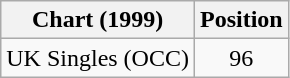<table class="wikitable">
<tr>
<th>Chart (1999)</th>
<th>Position</th>
</tr>
<tr>
<td>UK Singles (OCC)</td>
<td align="center">96</td>
</tr>
</table>
